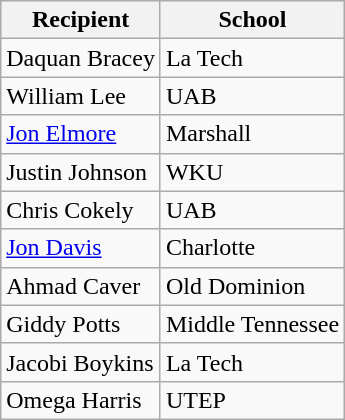<table class="wikitable" border="1">
<tr>
<th>Recipient</th>
<th>School</th>
</tr>
<tr>
<td>Daquan Bracey</td>
<td>La Tech</td>
</tr>
<tr>
<td>William Lee</td>
<td>UAB</td>
</tr>
<tr>
<td><a href='#'>Jon Elmore</a></td>
<td>Marshall</td>
</tr>
<tr>
<td>Justin Johnson</td>
<td>WKU</td>
</tr>
<tr>
<td>Chris Cokely</td>
<td>UAB</td>
</tr>
<tr>
<td><a href='#'>Jon Davis</a></td>
<td>Charlotte</td>
</tr>
<tr>
<td>Ahmad Caver</td>
<td>Old Dominion</td>
</tr>
<tr>
<td>Giddy Potts</td>
<td>Middle Tennessee</td>
</tr>
<tr>
<td>Jacobi Boykins</td>
<td>La Tech</td>
</tr>
<tr>
<td>Omega Harris</td>
<td>UTEP</td>
</tr>
</table>
